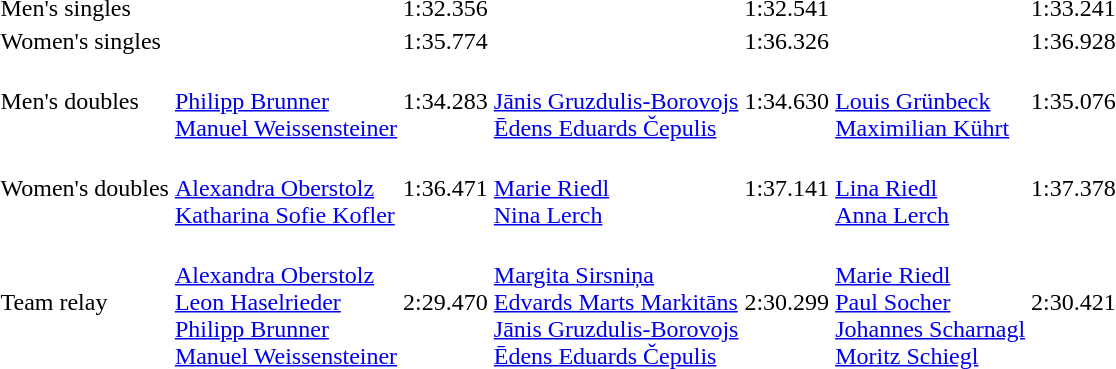<table>
<tr>
<td>Men's singles<br></td>
<td></td>
<td>1:32.356</td>
<td></td>
<td>1:32.541</td>
<td></td>
<td>1:33.241</td>
</tr>
<tr>
<td>Women's singles<br></td>
<td></td>
<td>1:35.774</td>
<td></td>
<td>1:36.326</td>
<td></td>
<td>1:36.928</td>
</tr>
<tr>
<td>Men's doubles<br></td>
<td><br><a href='#'>Philipp Brunner</a><br><a href='#'>Manuel Weissensteiner</a></td>
<td>1:34.283</td>
<td><br><a href='#'>Jānis Gruzdulis-Borovojs</a><br><a href='#'>Ēdens Eduards Čepulis</a></td>
<td>1:34.630</td>
<td><br><a href='#'>Louis Grünbeck</a><br><a href='#'>Maximilian Kührt</a></td>
<td>1:35.076</td>
</tr>
<tr>
<td>Women's doubles<br></td>
<td><br><a href='#'>Alexandra Oberstolz</a><br><a href='#'>Katharina Sofie Kofler</a></td>
<td>1:36.471</td>
<td><br><a href='#'>Marie Riedl</a><br><a href='#'>Nina Lerch</a></td>
<td>1:37.141</td>
<td><br><a href='#'>Lina Riedl</a><br><a href='#'>Anna Lerch</a></td>
<td>1:37.378</td>
</tr>
<tr>
<td>Team relay<br></td>
<td><br><a href='#'>Alexandra Oberstolz</a><br><a href='#'>Leon Haselrieder</a><br><a href='#'>Philipp Brunner</a><br><a href='#'>Manuel Weissensteiner</a></td>
<td>2:29.470</td>
<td><br><a href='#'>Margita Sirsniņa</a><br><a href='#'>Edvards Marts Markitāns</a><br><a href='#'>Jānis Gruzdulis-Borovojs</a><br><a href='#'>Ēdens Eduards Čepulis</a></td>
<td>2:30.299</td>
<td><br><a href='#'>Marie Riedl</a><br><a href='#'>Paul Socher</a><br><a href='#'>Johannes Scharnagl</a><br><a href='#'>Moritz Schiegl</a></td>
<td>2:30.421</td>
</tr>
</table>
